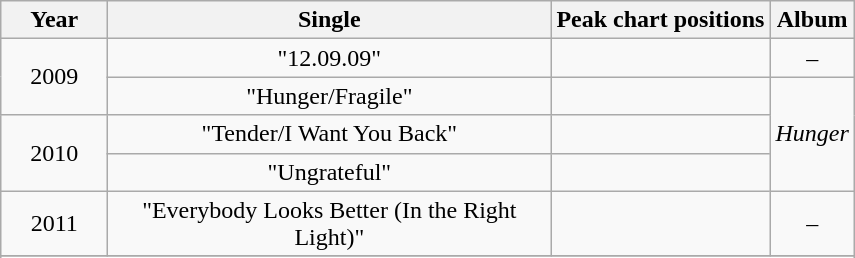<table class="wikitable" style="text-align:center;" border="1">
<tr>
<th style="width:4em;">Year</th>
<th style="width:18em;">Single</th>
<th>Peak chart positions</th>
<th>Album</th>
</tr>
<tr>
<td rowspan="2">2009</td>
<td>"12.09.09"</td>
<td></td>
<td>–</td>
</tr>
<tr>
<td>"Hunger/Fragile"</td>
<td></td>
<td rowspan="3" align="center"><em>Hunger</em></td>
</tr>
<tr>
<td rowspan="2">2010</td>
<td>"Tender/I Want You Back"</td>
<td></td>
</tr>
<tr>
<td>"Ungrateful"</td>
<td></td>
</tr>
<tr>
<td rowspan="">2011</td>
<td>"Everybody Looks Better (In the Right Light)"</td>
<td></td>
<td>–</td>
</tr>
<tr>
</tr>
<tr>
</tr>
</table>
